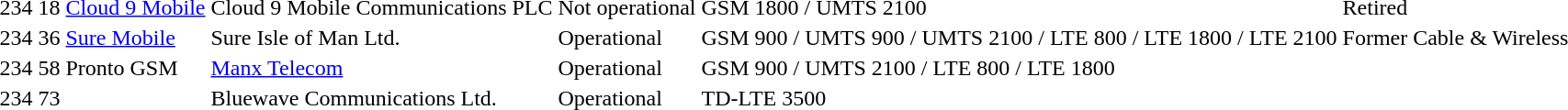<table>
<tr>
<td>234</td>
<td>18</td>
<td><a href='#'>Cloud 9 Mobile</a></td>
<td>Cloud 9 Mobile Communications PLC</td>
<td>Not operational</td>
<td>GSM 1800 / UMTS 2100</td>
<td>Retired </td>
</tr>
<tr>
<td>234</td>
<td>36</td>
<td><a href='#'>Sure Mobile</a></td>
<td>Sure Isle of Man Ltd.</td>
<td>Operational</td>
<td>GSM 900 / UMTS 900 / UMTS 2100 / LTE 800 / LTE 1800 / LTE 2100</td>
<td>Former Cable & Wireless </td>
</tr>
<tr>
<td>234</td>
<td>58</td>
<td>Pronto GSM</td>
<td><a href='#'>Manx Telecom</a></td>
<td>Operational</td>
<td>GSM 900 / UMTS 2100 / LTE 800 / LTE 1800</td>
<td></td>
</tr>
<tr>
<td>234</td>
<td>73</td>
<td></td>
<td>Bluewave Communications Ltd.</td>
<td>Operational</td>
<td>TD-LTE 3500</td>
<td></td>
</tr>
</table>
